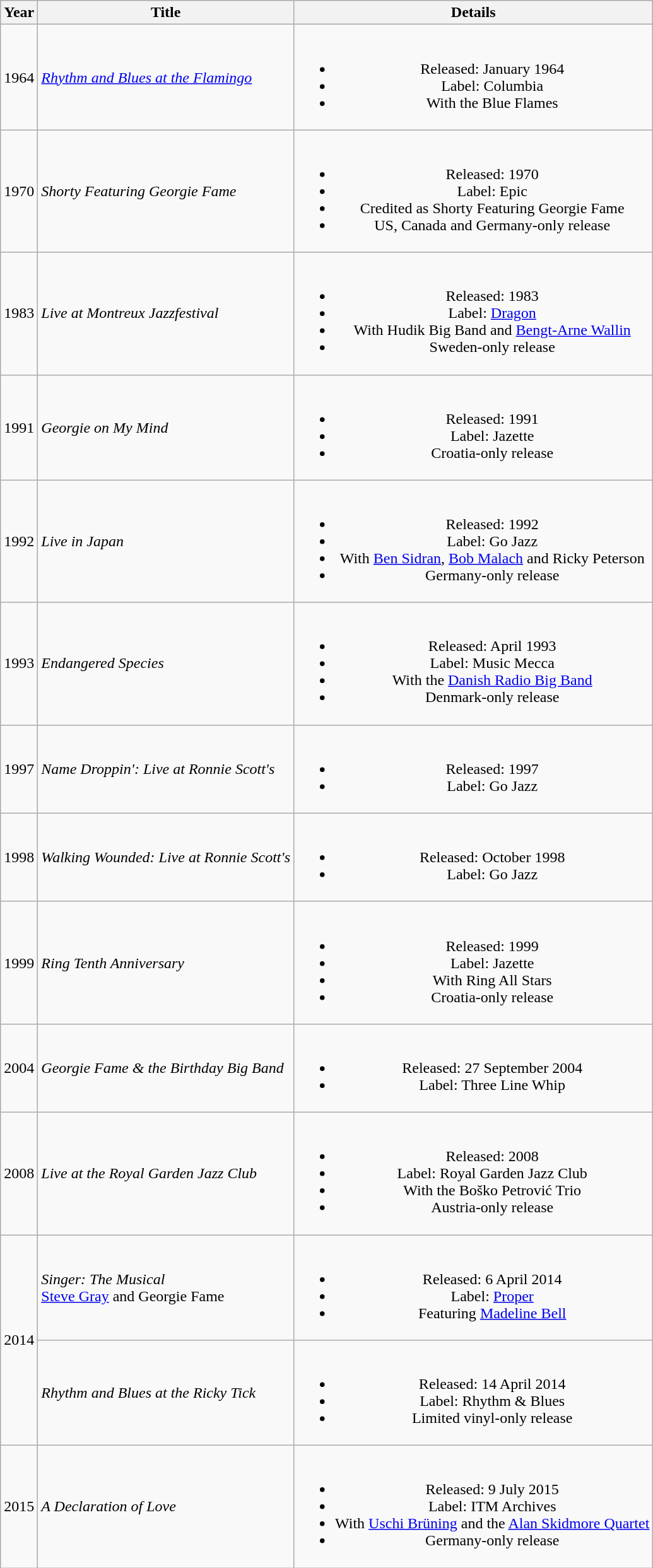<table class="wikitable" style="text-align:center">
<tr>
<th>Year</th>
<th>Title</th>
<th>Details</th>
</tr>
<tr>
<td>1964</td>
<td align="left"><em><a href='#'>Rhythm and Blues at the Flamingo</a></em></td>
<td><br><ul><li>Released: January 1964</li><li>Label: Columbia</li><li>With the Blue Flames</li></ul></td>
</tr>
<tr>
<td>1970</td>
<td align="left"><em>Shorty Featuring Georgie Fame</em></td>
<td><br><ul><li>Released: 1970</li><li>Label: Epic</li><li>Credited as Shorty Featuring Georgie Fame</li><li>US, Canada and Germany-only release</li></ul></td>
</tr>
<tr>
<td>1983</td>
<td align="left"><em>Live at Montreux Jazzfestival</em></td>
<td><br><ul><li>Released: 1983</li><li>Label: <a href='#'>Dragon</a></li><li>With Hudik Big Band and <a href='#'>Bengt-Arne Wallin</a></li><li>Sweden-only release</li></ul></td>
</tr>
<tr>
<td>1991</td>
<td align="left"><em>Georgie on My Mind</em></td>
<td><br><ul><li>Released: 1991</li><li>Label: Jazette</li><li>Croatia-only release</li></ul></td>
</tr>
<tr>
<td>1992</td>
<td align="left"><em>Live in Japan</em></td>
<td><br><ul><li>Released: 1992</li><li>Label: Go Jazz</li><li>With <a href='#'>Ben Sidran</a>, <a href='#'>Bob Malach</a> and Ricky Peterson</li><li>Germany-only release</li></ul></td>
</tr>
<tr>
<td>1993</td>
<td align="left"><em>Endangered Species</em></td>
<td><br><ul><li>Released: April 1993</li><li>Label: Music Mecca</li><li>With the <a href='#'>Danish Radio Big Band</a></li><li>Denmark-only release</li></ul></td>
</tr>
<tr>
<td>1997</td>
<td align="left"><em>Name Droppin': Live at Ronnie Scott's</em></td>
<td><br><ul><li>Released: 1997</li><li>Label: Go Jazz</li></ul></td>
</tr>
<tr>
<td>1998</td>
<td align="left"><em>Walking Wounded: Live at Ronnie Scott's</em></td>
<td><br><ul><li>Released: October 1998</li><li>Label: Go Jazz</li></ul></td>
</tr>
<tr>
<td>1999</td>
<td align="left"><em>Ring Tenth Anniversary</em></td>
<td><br><ul><li>Released: 1999</li><li>Label: Jazette</li><li>With Ring All Stars</li><li>Croatia-only release</li></ul></td>
</tr>
<tr>
<td>2004</td>
<td align="left"><em>Georgie Fame & the Birthday Big Band</em></td>
<td><br><ul><li>Released: 27 September 2004</li><li>Label: Three Line Whip</li></ul></td>
</tr>
<tr>
<td>2008</td>
<td align="left"><em>Live at the Royal Garden Jazz Club</em></td>
<td><br><ul><li>Released: 2008</li><li>Label: Royal Garden Jazz Club</li><li>With the Boško Petrović Trio</li><li>Austria-only release</li></ul></td>
</tr>
<tr>
<td rowspan="2">2014</td>
<td align="left"><em>Singer: The Musical</em><br><a href='#'>Steve Gray</a> and Georgie Fame</td>
<td><br><ul><li>Released: 6 April 2014</li><li>Label: <a href='#'>Proper</a></li><li>Featuring <a href='#'>Madeline Bell</a></li></ul></td>
</tr>
<tr>
<td align="left"><em>Rhythm and Blues at the Ricky Tick</em></td>
<td><br><ul><li>Released: 14 April 2014</li><li>Label: Rhythm & Blues</li><li>Limited vinyl-only release</li></ul></td>
</tr>
<tr>
<td>2015</td>
<td align="left"><em>A Declaration of Love</em></td>
<td><br><ul><li>Released: 9 July 2015</li><li>Label: ITM Archives</li><li>With <a href='#'>Uschi Brüning</a> and the <a href='#'>Alan Skidmore Quartet</a></li><li>Germany-only release</li></ul></td>
</tr>
</table>
